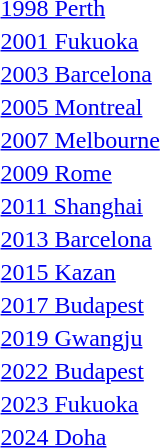<table>
<tr>
<td><a href='#'>1998 Perth</a></td>
<td></td>
<td></td>
<td></td>
</tr>
<tr>
<td><a href='#'>2001 Fukuoka</a></td>
<td></td>
<td></td>
<td></td>
</tr>
<tr>
<td><a href='#'>2003 Barcelona</a></td>
<td></td>
<td></td>
<td></td>
</tr>
<tr>
<td><a href='#'>2005 Montreal</a></td>
<td></td>
<td></td>
<td></td>
</tr>
<tr>
<td><a href='#'>2007 Melbourne</a></td>
<td></td>
<td></td>
<td></td>
</tr>
<tr>
<td><a href='#'>2009 Rome</a></td>
<td></td>
<td></td>
<td></td>
</tr>
<tr>
<td><a href='#'>2011 Shanghai</a></td>
<td></td>
<td></td>
<td></td>
</tr>
<tr>
<td><a href='#'>2013 Barcelona</a></td>
<td></td>
<td></td>
<td></td>
</tr>
<tr>
<td><a href='#'>2015 Kazan</a></td>
<td></td>
<td></td>
<td></td>
</tr>
<tr>
<td><a href='#'>2017 Budapest</a></td>
<td></td>
<td></td>
<td></td>
</tr>
<tr>
<td><a href='#'>2019 Gwangju</a></td>
<td></td>
<td></td>
<td><br></td>
</tr>
<tr>
<td><a href='#'>2022 Budapest</a></td>
<td></td>
<td></td>
<td></td>
</tr>
<tr>
<td><a href='#'>2023 Fukuoka</a></td>
<td></td>
<td></td>
<td></td>
</tr>
<tr>
<td><a href='#'>2024 Doha</a></td>
<td></td>
<td></td>
<td></td>
</tr>
</table>
